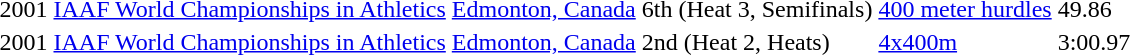<table>
<tr>
<td>2001</td>
<td><a href='#'>IAAF World Championships in Athletics</a></td>
<td><a href='#'>Edmonton, Canada</a></td>
<td>6th (Heat 3, Semifinals)</td>
<td><a href='#'>400 meter hurdles</a></td>
<td>49.86</td>
</tr>
<tr>
<td>2001</td>
<td><a href='#'>IAAF World Championships in Athletics</a></td>
<td><a href='#'>Edmonton, Canada</a></td>
<td>2nd (Heat 2, Heats)</td>
<td><a href='#'>4x400m</a></td>
<td>3:00.97</td>
</tr>
</table>
